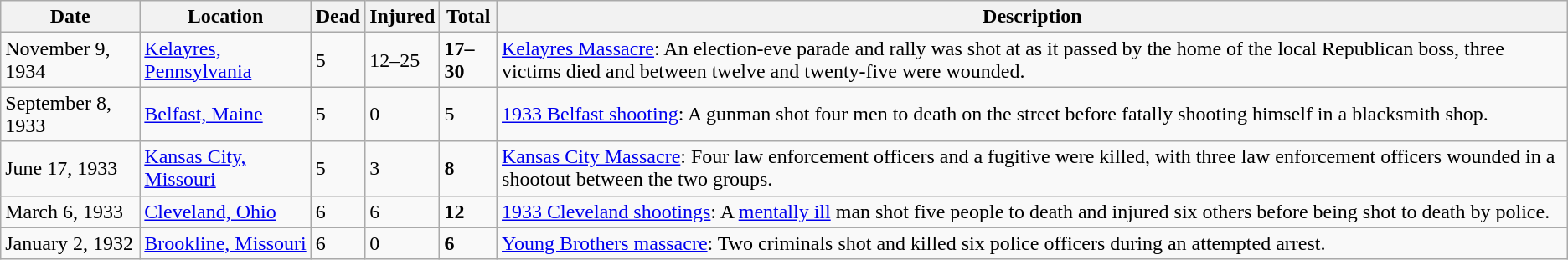<table class="wikitable sortable">
<tr>
<th>Date</th>
<th>Location</th>
<th>Dead</th>
<th>Injured</th>
<th>Total</th>
<th>Description</th>
</tr>
<tr>
<td>November 9, 1934</td>
<td><a href='#'>Kelayres, Pennsylvania</a></td>
<td>5</td>
<td>12–25</td>
<td><strong>17–30</strong></td>
<td><a href='#'>Kelayres Massacre</a>: An election-eve parade and rally was shot at as it passed by the home of the local Republican boss, three victims died and between twelve and twenty-five were wounded.</td>
</tr>
<tr>
<td>September 8, 1933</td>
<td><a href='#'>Belfast, Maine</a></td>
<td>5</td>
<td>0</td>
<td>5</td>
<td><a href='#'>1933 Belfast shooting</a>: A gunman shot four men to death on the street before fatally shooting himself in a blacksmith shop.</td>
</tr>
<tr>
<td>June 17, 1933</td>
<td><a href='#'>Kansas City, Missouri</a></td>
<td>5</td>
<td>3</td>
<td><strong>8</strong></td>
<td><a href='#'>Kansas City Massacre</a>: Four law enforcement officers and a fugitive were killed, with three law enforcement officers wounded in a shootout between the two groups.</td>
</tr>
<tr>
<td>March 6, 1933</td>
<td><a href='#'>Cleveland, Ohio</a></td>
<td>6</td>
<td>6</td>
<td><strong>12</strong></td>
<td><a href='#'>1933 Cleveland shootings</a>: A <a href='#'>mentally ill</a> man shot five people to death and injured six others before being shot to death by police.</td>
</tr>
<tr>
<td>January 2, 1932</td>
<td><a href='#'>Brookline, Missouri</a></td>
<td>6</td>
<td>0</td>
<td><strong>6</strong></td>
<td><a href='#'>Young Brothers massacre</a>: Two criminals shot and killed six police officers during an attempted arrest.</td>
</tr>
</table>
